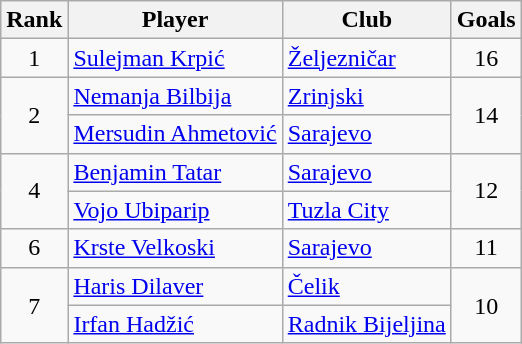<table class="wikitable" style="text-align:center">
<tr>
<th>Rank</th>
<th>Player</th>
<th>Club</th>
<th>Goals</th>
</tr>
<tr>
<td>1</td>
<td align=left> <a href='#'>Sulejman Krpić</a></td>
<td align=left><a href='#'>Željezničar</a></td>
<td>16</td>
</tr>
<tr>
<td rowspan=2>2</td>
<td align=left> <a href='#'>Nemanja Bilbija</a></td>
<td align=left><a href='#'>Zrinjski</a></td>
<td rowspan=2>14</td>
</tr>
<tr>
<td align=left> <a href='#'>Mersudin Ahmetović</a></td>
<td align=left><a href='#'>Sarajevo</a></td>
</tr>
<tr>
<td rowspan=2>4</td>
<td align=left> <a href='#'>Benjamin Tatar</a></td>
<td align=left><a href='#'>Sarajevo</a></td>
<td rowspan=2>12</td>
</tr>
<tr>
<td align=left> <a href='#'>Vojo Ubiparip</a></td>
<td align=left><a href='#'>Tuzla City</a></td>
</tr>
<tr>
<td>6</td>
<td align=left> <a href='#'>Krste Velkoski</a></td>
<td align=left><a href='#'>Sarajevo</a></td>
<td>11</td>
</tr>
<tr>
<td rowspan=2>7</td>
<td align=left> <a href='#'>Haris Dilaver</a></td>
<td align=left><a href='#'>Čelik</a></td>
<td rowspan=2>10</td>
</tr>
<tr>
<td align=left> <a href='#'>Irfan Hadžić</a></td>
<td align=left><a href='#'>Radnik Bijeljina</a></td>
</tr>
</table>
